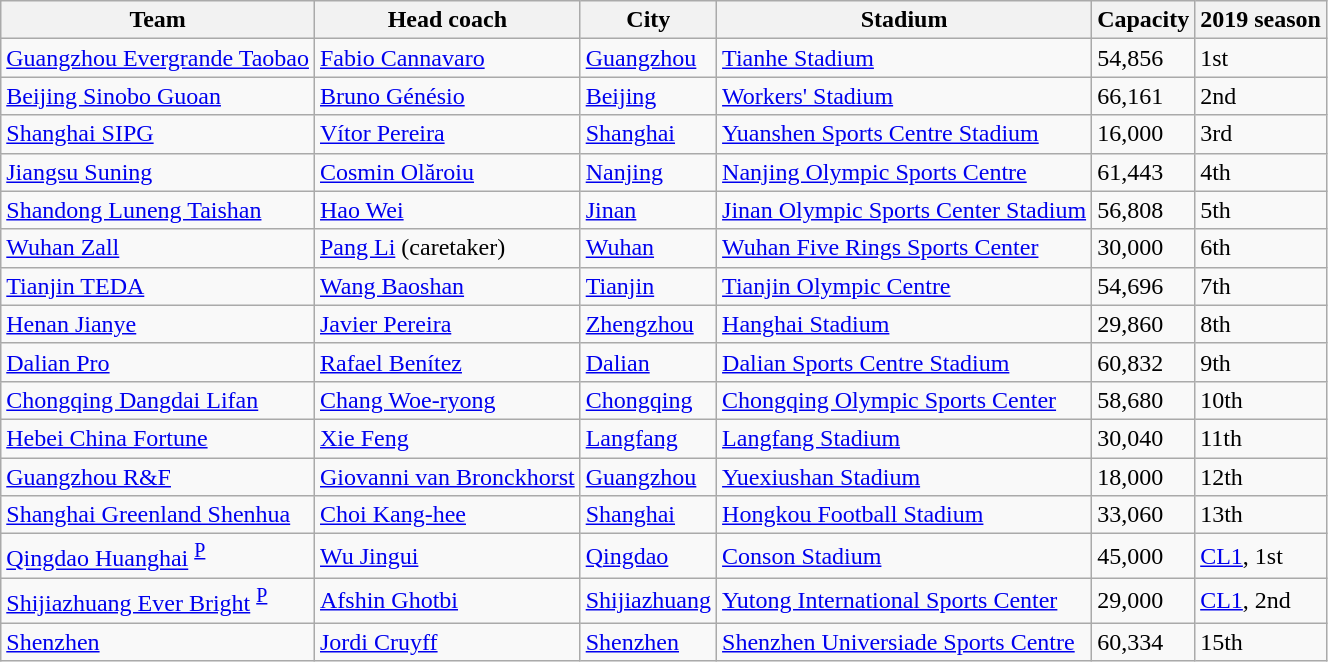<table class="wikitable sortable" style="font-size:100%">
<tr>
<th>Team</th>
<th>Head coach</th>
<th>City</th>
<th>Stadium</th>
<th>Capacity</th>
<th>2019 season</th>
</tr>
<tr>
<td><a href='#'>Guangzhou Evergrande Taobao</a></td>
<td> <a href='#'>Fabio Cannavaro</a></td>
<td><a href='#'>Guangzhou</a></td>
<td><a href='#'>Tianhe Stadium</a></td>
<td>54,856</td>
<td data-sort-value="1">1st</td>
</tr>
<tr>
<td><a href='#'>Beijing Sinobo Guoan</a></td>
<td> <a href='#'>Bruno Génésio</a></td>
<td><a href='#'>Beijing</a></td>
<td><a href='#'>Workers' Stadium</a></td>
<td>66,161</td>
<td data-sort-value="2">2nd</td>
</tr>
<tr>
<td><a href='#'>Shanghai SIPG</a></td>
<td> <a href='#'>Vítor Pereira</a></td>
<td><a href='#'>Shanghai</a></td>
<td><a href='#'>Yuanshen Sports Centre Stadium</a></td>
<td>16,000</td>
<td data-sort-value="3">3rd</td>
</tr>
<tr>
<td><a href='#'>Jiangsu Suning</a></td>
<td> <a href='#'>Cosmin Olăroiu</a></td>
<td><a href='#'>Nanjing</a></td>
<td><a href='#'>Nanjing Olympic Sports Centre</a></td>
<td>61,443</td>
<td data-sort-value="4">4th</td>
</tr>
<tr>
<td><a href='#'>Shandong Luneng Taishan</a></td>
<td> <a href='#'>Hao Wei</a></td>
<td><a href='#'>Jinan</a></td>
<td><a href='#'>Jinan Olympic Sports Center Stadium</a></td>
<td>56,808</td>
<td data-sort-value="5">5th</td>
</tr>
<tr>
<td><a href='#'>Wuhan Zall</a></td>
<td> <a href='#'>Pang Li</a> (caretaker)</td>
<td><a href='#'>Wuhan</a></td>
<td><a href='#'>Wuhan Five Rings Sports Center</a></td>
<td>30,000</td>
<td data-sort-value="6">6th</td>
</tr>
<tr>
<td><a href='#'>Tianjin TEDA</a></td>
<td> <a href='#'>Wang Baoshan</a></td>
<td><a href='#'>Tianjin</a></td>
<td><a href='#'>Tianjin Olympic Centre</a></td>
<td>54,696</td>
<td data-sort-value="7">7th</td>
</tr>
<tr>
<td><a href='#'>Henan Jianye</a></td>
<td> <a href='#'>Javier Pereira</a></td>
<td><a href='#'>Zhengzhou</a></td>
<td><a href='#'>Hanghai Stadium</a></td>
<td>29,860</td>
<td data-sort-value="8">8th</td>
</tr>
<tr>
<td><a href='#'>Dalian Pro</a></td>
<td> <a href='#'>Rafael Benítez</a></td>
<td><a href='#'>Dalian</a></td>
<td><a href='#'>Dalian Sports Centre Stadium</a></td>
<td>60,832</td>
<td data-sort-value="9">9th</td>
</tr>
<tr>
<td><a href='#'>Chongqing Dangdai Lifan</a></td>
<td> <a href='#'>Chang Woe-ryong</a></td>
<td><a href='#'>Chongqing</a></td>
<td><a href='#'>Chongqing Olympic Sports Center</a></td>
<td>58,680</td>
<td data-sort-value="10">10th</td>
</tr>
<tr>
<td><a href='#'>Hebei China Fortune</a></td>
<td> <a href='#'>Xie Feng</a></td>
<td><a href='#'>Langfang</a></td>
<td><a href='#'>Langfang Stadium</a></td>
<td>30,040</td>
<td data-sort-value="11">11th</td>
</tr>
<tr>
<td><a href='#'>Guangzhou R&F</a></td>
<td> <a href='#'>Giovanni van Bronckhorst</a></td>
<td><a href='#'>Guangzhou</a></td>
<td><a href='#'>Yuexiushan Stadium</a></td>
<td>18,000</td>
<td data-sort-value="12">12th</td>
</tr>
<tr>
<td><a href='#'>Shanghai Greenland Shenhua</a></td>
<td> <a href='#'>Choi Kang-hee</a></td>
<td><a href='#'>Shanghai</a></td>
<td><a href='#'>Hongkou Football Stadium</a></td>
<td>33,060</td>
<td data-sort-value="13">13th</td>
</tr>
<tr>
<td><a href='#'>Qingdao Huanghai</a> <sup><a href='#'>P</a></sup></td>
<td> <a href='#'>Wu Jingui</a></td>
<td><a href='#'>Qingdao</a></td>
<td><a href='#'>Conson Stadium</a></td>
<td>45,000</td>
<td data-sort-value="14"><a href='#'>CL1</a>, 1st</td>
</tr>
<tr>
<td><a href='#'>Shijiazhuang Ever Bright</a> <sup><a href='#'>P</a></sup></td>
<td> <a href='#'>Afshin Ghotbi</a></td>
<td><a href='#'>Shijiazhuang</a></td>
<td><a href='#'>Yutong International Sports Center</a></td>
<td>29,000</td>
<td data-sort-value="15"><a href='#'>CL1</a>, 2nd</td>
</tr>
<tr>
<td><a href='#'>Shenzhen</a></td>
<td> <a href='#'>Jordi Cruyff</a></td>
<td><a href='#'>Shenzhen</a></td>
<td><a href='#'>Shenzhen Universiade Sports Centre</a></td>
<td>60,334</td>
<td data-sort-value="16">15th</td>
</tr>
</table>
